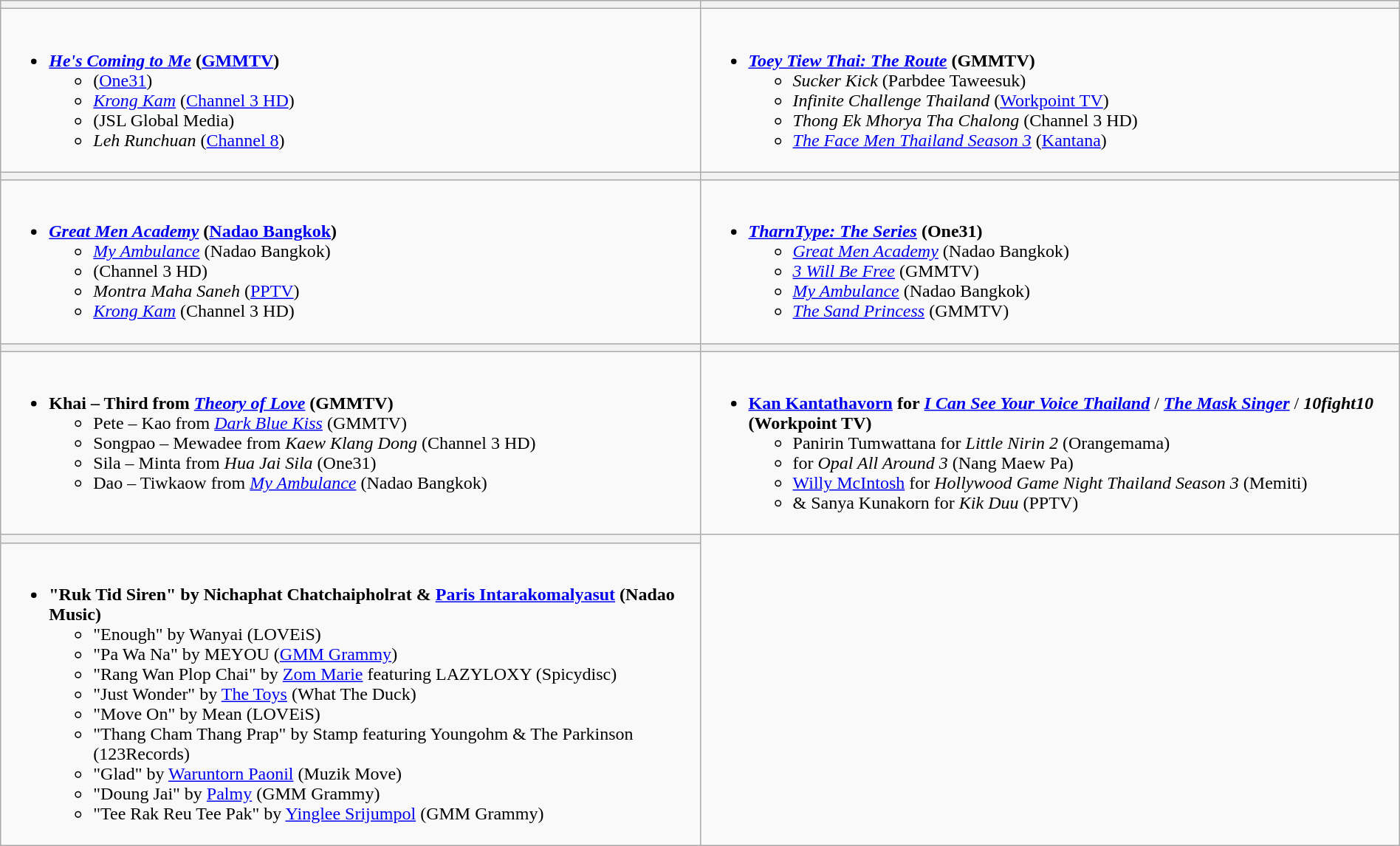<table class=wikitable width="100%">
<tr>
<th></th>
<th></th>
</tr>
<tr>
<td valign="top" width="50%"><br><ul><li><strong><em><a href='#'>He's Coming to Me</a></em></strong> <strong>(<a href='#'>GMMTV</a>)</strong><ul><li><em></em> (<a href='#'>One31</a>)</li><li><em><a href='#'>Krong Kam</a></em> (<a href='#'>Channel 3 HD</a>)</li><li><em></em> (JSL Global Media)</li><li><em>Leh Runchuan</em> (<a href='#'>Channel 8</a>)</li></ul></li></ul></td>
<td valign="top" width="50%"><br><ul><li><strong><em><a href='#'>Toey Tiew Thai: The Route</a></em></strong> <strong>(GMMTV)</strong><ul><li><em>Sucker Kick</em> (Parbdee Taweesuk)</li><li><em>Infinite Challenge Thailand</em> (<a href='#'>Workpoint TV</a>)</li><li><em>Thong Ek Mhorya Tha Chalong</em> (Channel 3 HD)</li><li><em><a href='#'>The Face Men Thailand Season 3</a></em> (<a href='#'>Kantana</a>)</li></ul></li></ul></td>
</tr>
<tr>
<th></th>
<th></th>
</tr>
<tr>
<td valign="top" width="50%"><br><ul><li><strong><em><a href='#'>Great Men Academy</a></em></strong> <strong>(<a href='#'>Nadao Bangkok</a>)</strong><ul><li><em><a href='#'>My Ambulance</a></em> (Nadao Bangkok)</li><li><em></em> (Channel 3 HD)</li><li><em>Montra Maha Saneh</em> (<a href='#'>PPTV</a>)</li><li><em><a href='#'>Krong Kam</a></em> (Channel 3 HD)</li></ul></li></ul></td>
<td valign="top" width="50%"><br><ul><li><strong><em><a href='#'>TharnType: The Series</a></em></strong> <strong>(One31)</strong><ul><li><em><a href='#'>Great Men Academy</a></em> (Nadao Bangkok)</li><li><em><a href='#'>3 Will Be Free</a></em> (GMMTV)</li><li><em><a href='#'>My Ambulance</a></em> (Nadao Bangkok)</li><li><em><a href='#'>The Sand Princess</a></em> (GMMTV)</li></ul></li></ul></td>
</tr>
<tr>
<th></th>
<th></th>
</tr>
<tr>
<td valign="top" width="50%"><br><ul><li><strong>Khai – Third from</strong> <strong><em><a href='#'>Theory of Love</a></em></strong> <strong>(GMMTV)</strong><ul><li>Pete – Kao from <em><a href='#'>Dark Blue Kiss</a></em> (GMMTV)</li><li>Songpao – Mewadee from <em>Kaew Klang Dong</em> (Channel 3 HD)</li><li>Sila – Minta from <em>Hua Jai Sila</em> (One31)</li><li>Dao – Tiwkaow from <em><a href='#'>My Ambulance</a></em> (Nadao Bangkok)</li></ul></li></ul></td>
<td valign="top" width="50%"><br><ul><li><strong><a href='#'>Kan Kantathavorn</a> for</strong> <strong><em><a href='#'>I Can See Your Voice Thailand</a></em></strong> / <strong><em><a href='#'>The Mask Singer</a></em></strong> / <strong><em>10fight10</em></strong> <strong>(Workpoint TV)</strong><ul><li>Panirin Tumwattana for <em>Little Nirin 2</em> (Orangemama)</li><li> for <em>Opal All Around 3</em> (Nang Maew Pa)</li><li><a href='#'>Willy McIntosh</a> for <em>Hollywood Game Night Thailand Season 3</em> (Memiti)</li><li> & Sanya Kunakorn for <em>Kik Duu</em> (PPTV)</li></ul></li></ul></td>
</tr>
<tr>
<th></th>
</tr>
<tr>
<td valign="top" width="50%"><br><ul><li><strong>"Ruk Tid Siren" by Nichaphat Chatchaipholrat & <a href='#'>Paris Intarakomalyasut</a> (Nadao Music)</strong><ul><li>"Enough" by Wanyai (LOVEiS)</li><li>"Pa Wa Na" by MEYOU (<a href='#'>GMM Grammy</a>)</li><li>"Rang Wan Plop Chai" by <a href='#'>Zom Marie</a> featuring LAZYLOXY (Spicydisc)</li><li>"Just Wonder" by <a href='#'>The Toys</a> (What The Duck)</li><li>"Move On" by Mean (LOVEiS)</li><li>"Thang Cham Thang Prap" by Stamp featuring Youngohm & The Parkinson (123Records)</li><li>"Glad" by <a href='#'>Waruntorn Paonil</a> (Muzik Move)</li><li>"Doung Jai" by <a href='#'>Palmy</a> (GMM Grammy)</li><li>"Tee Rak Reu Tee Pak" by <a href='#'>Yinglee Srijumpol</a> (GMM Grammy)</li></ul></li></ul></td>
</tr>
</table>
